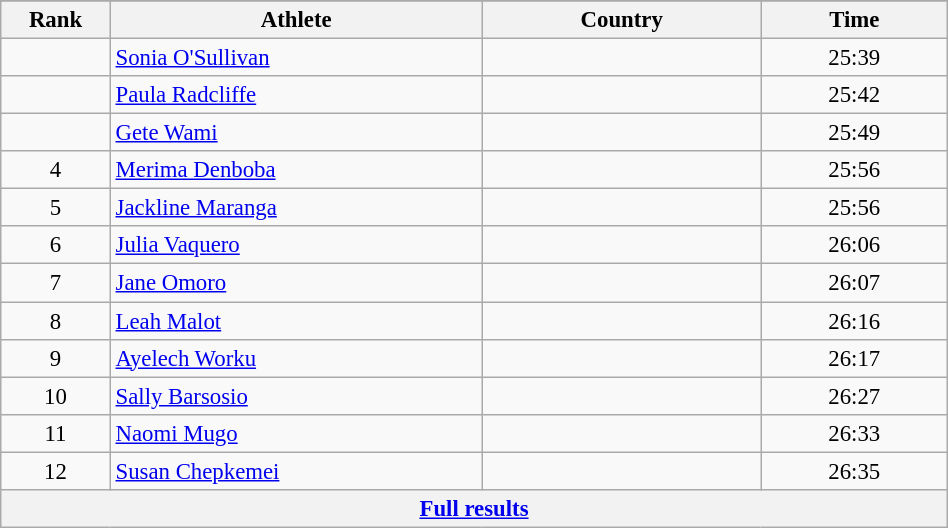<table class="wikitable sortable" style=" text-align:center; font-size:95%;" width="50%">
<tr>
</tr>
<tr>
<th width=5%>Rank</th>
<th width=20%>Athlete</th>
<th width=15%>Country</th>
<th width=10%>Time</th>
</tr>
<tr>
<td align=center></td>
<td align=left><a href='#'>Sonia O'Sullivan</a></td>
<td align=left></td>
<td>25:39</td>
</tr>
<tr>
<td align=center></td>
<td align=left><a href='#'>Paula Radcliffe</a></td>
<td align=left></td>
<td>25:42</td>
</tr>
<tr>
<td align=center></td>
<td align=left><a href='#'>Gete Wami</a></td>
<td align=left></td>
<td>25:49</td>
</tr>
<tr>
<td align=center>4</td>
<td align=left><a href='#'>Merima Denboba</a></td>
<td align=left></td>
<td>25:56</td>
</tr>
<tr>
<td align=center>5</td>
<td align=left><a href='#'>Jackline Maranga</a></td>
<td align=left></td>
<td>25:56</td>
</tr>
<tr>
<td align=center>6</td>
<td align=left><a href='#'>Julia Vaquero</a></td>
<td align=left></td>
<td>26:06</td>
</tr>
<tr>
<td align=center>7</td>
<td align=left><a href='#'>Jane Omoro</a></td>
<td align=left></td>
<td>26:07</td>
</tr>
<tr>
<td align=center>8</td>
<td align=left><a href='#'>Leah Malot</a></td>
<td align=left></td>
<td>26:16</td>
</tr>
<tr>
<td align=center>9</td>
<td align=left><a href='#'>Ayelech Worku</a></td>
<td align=left></td>
<td>26:17</td>
</tr>
<tr>
<td align=center>10</td>
<td align=left><a href='#'>Sally Barsosio</a></td>
<td align=left></td>
<td>26:27</td>
</tr>
<tr>
<td align=center>11</td>
<td align=left><a href='#'>Naomi Mugo</a></td>
<td align=left></td>
<td>26:33</td>
</tr>
<tr>
<td align=center>12</td>
<td align=left><a href='#'>Susan Chepkemei</a></td>
<td align=left></td>
<td>26:35</td>
</tr>
<tr class="sortbottom">
<th colspan=4 align=center><a href='#'>Full results</a></th>
</tr>
</table>
